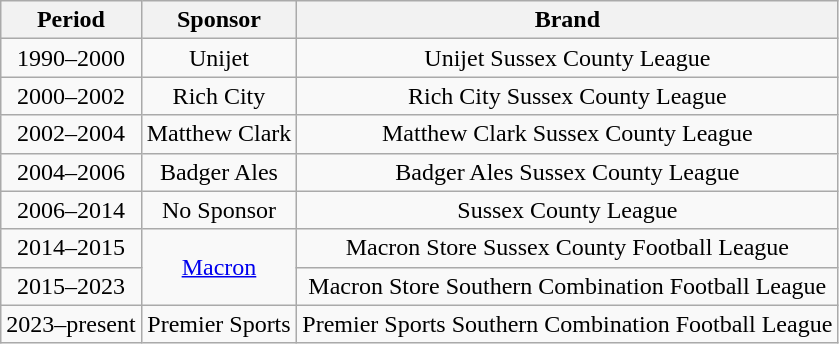<table class="wikitable" style="text-align:center;margin-left:1em;float:center">
<tr>
<th>Period</th>
<th>Sponsor</th>
<th>Brand</th>
</tr>
<tr>
<td>1990–2000</td>
<td>Unijet</td>
<td>Unijet Sussex County League</td>
</tr>
<tr>
<td>2000–2002</td>
<td>Rich City</td>
<td>Rich City Sussex County League</td>
</tr>
<tr>
<td>2002–2004</td>
<td>Matthew Clark</td>
<td>Matthew Clark Sussex County League</td>
</tr>
<tr>
<td>2004–2006</td>
<td>Badger Ales</td>
<td>Badger Ales Sussex County League</td>
</tr>
<tr>
<td>2006–2014</td>
<td>No Sponsor</td>
<td>Sussex County League</td>
</tr>
<tr>
<td>2014–2015</td>
<td rowspan="2"><a href='#'>Macron</a></td>
<td>Macron Store Sussex County Football League</td>
</tr>
<tr>
<td>2015–2023</td>
<td>Macron Store Southern Combination Football League</td>
</tr>
<tr>
<td>2023–present</td>
<td>Premier Sports</td>
<td>Premier Sports Southern Combination Football League</td>
</tr>
</table>
